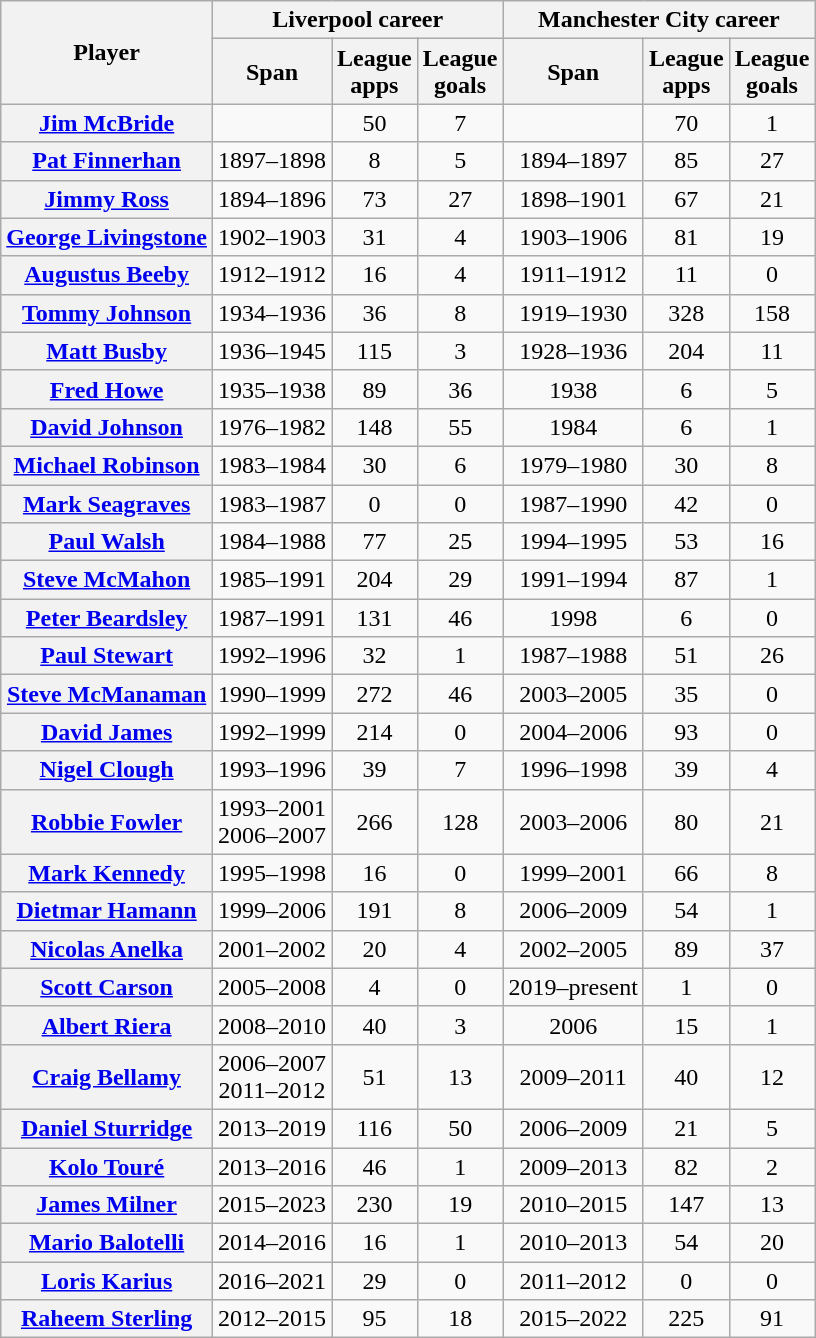<table class="wikitable plainrowheaders" style="text-align:center">
<tr>
<th rowspan="2" scope="col">Player</th>
<th colspan="3" scope="col">Liverpool career</th>
<th colspan="3" scope="col">Manchester City career</th>
</tr>
<tr>
<th scope="col">Span</th>
<th scope="col">League<br>apps</th>
<th scope="col">League<br>goals</th>
<th scope="col">Span</th>
<th scope="col">League<br>apps</th>
<th scope="col">League<br>goals</th>
</tr>
<tr>
<th scope="row" align="left"> <a href='#'>Jim McBride</a></th>
<td></td>
<td>50</td>
<td>7</td>
<td></td>
<td>70</td>
<td>1</td>
</tr>
<tr>
<th scope="row" align="left"> <a href='#'>Pat Finnerhan</a></th>
<td>1897–1898</td>
<td>8</td>
<td>5</td>
<td>1894–1897</td>
<td>85</td>
<td>27</td>
</tr>
<tr>
<th scope="row" align="left"> <a href='#'>Jimmy Ross</a></th>
<td>1894–1896</td>
<td>73</td>
<td>27</td>
<td>1898–1901</td>
<td>67</td>
<td>21</td>
</tr>
<tr>
<th scope="row" align="left"> <a href='#'>George Livingstone</a></th>
<td>1902–1903</td>
<td>31</td>
<td>4</td>
<td>1903–1906</td>
<td>81</td>
<td>19</td>
</tr>
<tr>
<th scope="row" align="left"> <a href='#'>Augustus Beeby</a></th>
<td>1912–1912</td>
<td>16</td>
<td>4</td>
<td>1911–1912</td>
<td>11</td>
<td>0</td>
</tr>
<tr>
<th scope="row" align="left"> <a href='#'>Tommy Johnson</a></th>
<td>1934–1936</td>
<td>36</td>
<td>8</td>
<td>1919–1930</td>
<td>328</td>
<td>158</td>
</tr>
<tr>
<th scope="row" align="left"> <a href='#'>Matt Busby</a></th>
<td>1936–1945</td>
<td>115</td>
<td>3</td>
<td>1928–1936</td>
<td>204</td>
<td>11</td>
</tr>
<tr>
<th scope="row" align="left"> <a href='#'>Fred Howe</a></th>
<td>1935–1938</td>
<td>89</td>
<td>36</td>
<td>1938</td>
<td>6</td>
<td>5</td>
</tr>
<tr>
<th scope="row" align="left"> <a href='#'>David Johnson</a></th>
<td>1976–1982</td>
<td>148</td>
<td>55</td>
<td>1984</td>
<td>6</td>
<td>1</td>
</tr>
<tr>
<th scope="row" align="left"> <a href='#'>Michael Robinson</a></th>
<td>1983–1984</td>
<td>30</td>
<td>6</td>
<td>1979–1980</td>
<td>30</td>
<td>8</td>
</tr>
<tr>
<th scope="row" align="left"> <a href='#'>Mark Seagraves</a></th>
<td>1983–1987</td>
<td>0</td>
<td>0</td>
<td>1987–1990</td>
<td>42</td>
<td>0</td>
</tr>
<tr>
<th scope="row" align="left"> <a href='#'>Paul Walsh</a></th>
<td>1984–1988</td>
<td>77</td>
<td>25</td>
<td>1994–1995</td>
<td>53</td>
<td>16</td>
</tr>
<tr>
<th scope="row" align="left"> <a href='#'>Steve McMahon</a></th>
<td>1985–1991</td>
<td>204</td>
<td>29</td>
<td>1991–1994</td>
<td>87</td>
<td>1</td>
</tr>
<tr>
<th scope="row" align="left"> <a href='#'>Peter Beardsley</a></th>
<td>1987–1991</td>
<td>131</td>
<td>46</td>
<td>1998</td>
<td>6</td>
<td>0</td>
</tr>
<tr>
<th scope="row" align="left"> <a href='#'>Paul Stewart</a></th>
<td>1992–1996</td>
<td>32</td>
<td>1</td>
<td>1987–1988</td>
<td>51</td>
<td>26</td>
</tr>
<tr>
<th scope="row" align="left"> <a href='#'>Steve McManaman</a></th>
<td>1990–1999</td>
<td>272</td>
<td>46</td>
<td>2003–2005</td>
<td>35</td>
<td>0</td>
</tr>
<tr>
<th scope="row" align="left"> <a href='#'>David James</a></th>
<td>1992–1999</td>
<td>214</td>
<td>0</td>
<td>2004–2006</td>
<td>93</td>
<td>0</td>
</tr>
<tr>
<th scope="row" align="left"> <a href='#'>Nigel Clough</a></th>
<td>1993–1996</td>
<td>39</td>
<td>7</td>
<td>1996–1998</td>
<td>39</td>
<td>4</td>
</tr>
<tr>
<th scope="row" align="left"> <a href='#'>Robbie Fowler</a></th>
<td>1993–2001<br>2006–2007</td>
<td>266</td>
<td>128</td>
<td>2003–2006</td>
<td>80</td>
<td>21</td>
</tr>
<tr>
<th scope="row" align="left"> <a href='#'>Mark Kennedy</a></th>
<td>1995–1998</td>
<td>16</td>
<td>0</td>
<td>1999–2001</td>
<td>66</td>
<td>8</td>
</tr>
<tr>
<th scope="row" align="left"> <a href='#'>Dietmar Hamann</a></th>
<td>1999–2006</td>
<td>191</td>
<td>8</td>
<td>2006–2009</td>
<td>54</td>
<td>1</td>
</tr>
<tr>
<th scope="row" align="left"> <a href='#'>Nicolas Anelka</a></th>
<td>2001–2002</td>
<td>20</td>
<td>4</td>
<td>2002–2005</td>
<td>89</td>
<td>37</td>
</tr>
<tr>
<th scope="row" align="left"> <strong><a href='#'>Scott Carson</a></strong></th>
<td>2005–2008</td>
<td>4</td>
<td>0</td>
<td>2019–present</td>
<td>1</td>
<td>0</td>
</tr>
<tr>
<th scope="row" align="left"> <a href='#'>Albert Riera</a></th>
<td>2008–2010</td>
<td>40</td>
<td>3</td>
<td>2006</td>
<td>15</td>
<td>1</td>
</tr>
<tr>
<th scope="row" align="left"> <a href='#'>Craig Bellamy</a></th>
<td>2006–2007<br>2011–2012</td>
<td>51</td>
<td>13</td>
<td>2009–2011</td>
<td>40</td>
<td>12</td>
</tr>
<tr>
<th scope="row" align="left"> <a href='#'>Daniel Sturridge</a></th>
<td>2013–2019</td>
<td>116</td>
<td>50</td>
<td>2006–2009</td>
<td>21</td>
<td>5</td>
</tr>
<tr>
<th scope="row" align="left"> <a href='#'>Kolo Touré</a></th>
<td>2013–2016</td>
<td>46</td>
<td>1</td>
<td>2009–2013</td>
<td>82</td>
<td>2</td>
</tr>
<tr>
<th scope="row" align="left"> <a href='#'>James Milner</a></th>
<td>2015–2023</td>
<td>230</td>
<td>19</td>
<td>2010–2015</td>
<td>147</td>
<td>13</td>
</tr>
<tr>
<th scope="row" align="left"> <a href='#'>Mario Balotelli</a></th>
<td>2014–2016</td>
<td>16</td>
<td>1</td>
<td>2010–2013</td>
<td>54</td>
<td>20</td>
</tr>
<tr>
<th scope="row" align="left"> <a href='#'>Loris Karius</a></th>
<td>2016–2021</td>
<td>29</td>
<td>0</td>
<td>2011–2012</td>
<td>0</td>
<td>0</td>
</tr>
<tr>
<th scope="row" align="left"> <a href='#'>Raheem Sterling</a></th>
<td>2012–2015</td>
<td>95</td>
<td>18</td>
<td>2015–2022</td>
<td>225</td>
<td>91</td>
</tr>
</table>
